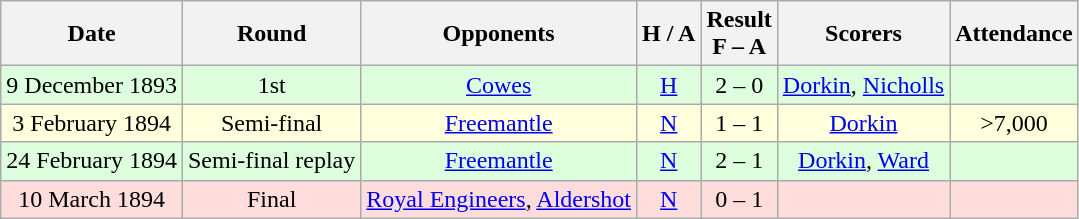<table class="wikitable" style="text-align:center">
<tr>
<th>Date</th>
<th>Round</th>
<th>Opponents</th>
<th>H / A</th>
<th>Result<br>F – A</th>
<th>Scorers</th>
<th>Attendance</th>
</tr>
<tr bgcolor="#ddffdd">
<td>9 December 1893</td>
<td>1st</td>
<td><a href='#'>Cowes</a></td>
<td><a href='#'>H</a></td>
<td>2 – 0</td>
<td><a href='#'>Dorkin</a>, <a href='#'>Nicholls</a></td>
<td></td>
</tr>
<tr bgcolor="#ffffdd">
<td>3 February 1894</td>
<td>Semi-final</td>
<td><a href='#'>Freemantle</a></td>
<td><a href='#'>N</a></td>
<td>1 – 1</td>
<td><a href='#'>Dorkin</a></td>
<td>>7,000</td>
</tr>
<tr bgcolor="#ddffdd">
<td>24 February 1894</td>
<td>Semi-final replay</td>
<td><a href='#'>Freemantle</a></td>
<td><a href='#'>N</a></td>
<td>2 – 1</td>
<td><a href='#'>Dorkin</a>, <a href='#'>Ward</a></td>
<td></td>
</tr>
<tr bgcolor="#ffdddd">
<td>10 March 1894</td>
<td>Final</td>
<td><a href='#'>Royal Engineers</a>, <a href='#'>Aldershot</a></td>
<td><a href='#'>N</a></td>
<td>0 – 1</td>
<td></td>
<td></td>
</tr>
</table>
